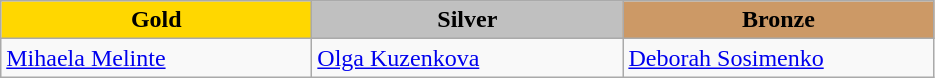<table class="wikitable" style="text-align:left">
<tr align="center">
<td width=200 bgcolor=gold><strong>Gold</strong></td>
<td width=200 bgcolor=silver><strong>Silver</strong></td>
<td width=200 bgcolor=CC9966><strong>Bronze</strong></td>
</tr>
<tr>
<td><a href='#'>Mihaela Melinte</a><br><em></em></td>
<td><a href='#'>Olga Kuzenkova</a><br><em></em></td>
<td><a href='#'>Deborah Sosimenko</a><br><em></em></td>
</tr>
</table>
